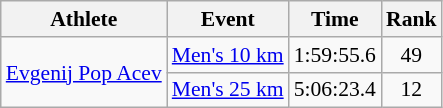<table class="wikitable" style="font-size:90%;">
<tr>
<th>Athlete</th>
<th>Event</th>
<th>Time</th>
<th>Rank</th>
</tr>
<tr align=center>
<td align=left rowspan=2><a href='#'>Evgenij Pop Acev</a></td>
<td align=left><a href='#'>Men's 10 km</a></td>
<td>1:59:55.6</td>
<td>49</td>
</tr>
<tr align=center>
<td align=left><a href='#'>Men's 25 km</a></td>
<td>5:06:23.4</td>
<td>12</td>
</tr>
</table>
